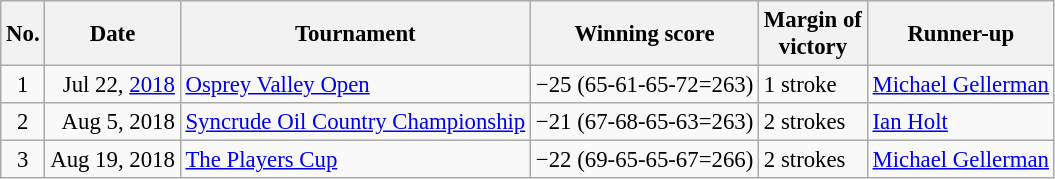<table class="wikitable" style="font-size:95%;">
<tr>
<th>No.</th>
<th>Date</th>
<th>Tournament</th>
<th>Winning score</th>
<th>Margin of<br>victory</th>
<th>Runner-up</th>
</tr>
<tr>
<td align=center>1</td>
<td align=right>Jul 22, <a href='#'>2018</a></td>
<td><a href='#'>Osprey Valley Open</a></td>
<td>−25 (65-61-65-72=263)</td>
<td>1 stroke</td>
<td> <a href='#'>Michael Gellerman</a></td>
</tr>
<tr>
<td align=center>2</td>
<td align=right>Aug 5, 2018</td>
<td><a href='#'>Syncrude Oil Country Championship</a></td>
<td>−21 (67-68-65-63=263)</td>
<td>2 strokes</td>
<td> <a href='#'>Ian Holt</a></td>
</tr>
<tr>
<td align=center>3</td>
<td align=right>Aug 19, 2018</td>
<td><a href='#'>The Players Cup</a></td>
<td>−22 (69-65-65-67=266)</td>
<td>2 strokes</td>
<td> <a href='#'>Michael Gellerman</a></td>
</tr>
</table>
